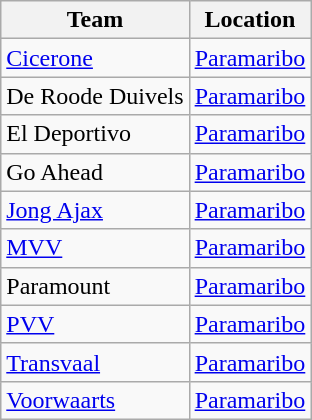<table class="wikitable">
<tr>
<th>Team</th>
<th>Location</th>
</tr>
<tr>
<td><a href='#'>Cicerone</a></td>
<td><a href='#'>Paramaribo</a></td>
</tr>
<tr>
<td>De Roode Duivels</td>
<td><a href='#'>Paramaribo</a></td>
</tr>
<tr>
<td>El Deportivo</td>
<td><a href='#'>Paramaribo</a></td>
</tr>
<tr>
<td>Go Ahead</td>
<td><a href='#'>Paramaribo</a></td>
</tr>
<tr>
<td><a href='#'>Jong Ajax</a></td>
<td><a href='#'>Paramaribo</a></td>
</tr>
<tr>
<td><a href='#'>MVV</a></td>
<td><a href='#'>Paramaribo</a></td>
</tr>
<tr>
<td>Paramount</td>
<td><a href='#'>Paramaribo</a></td>
</tr>
<tr>
<td><a href='#'>PVV</a></td>
<td><a href='#'>Paramaribo</a></td>
</tr>
<tr>
<td><a href='#'>Transvaal</a></td>
<td><a href='#'>Paramaribo</a></td>
</tr>
<tr>
<td><a href='#'>Voorwaarts</a></td>
<td><a href='#'>Paramaribo</a></td>
</tr>
</table>
